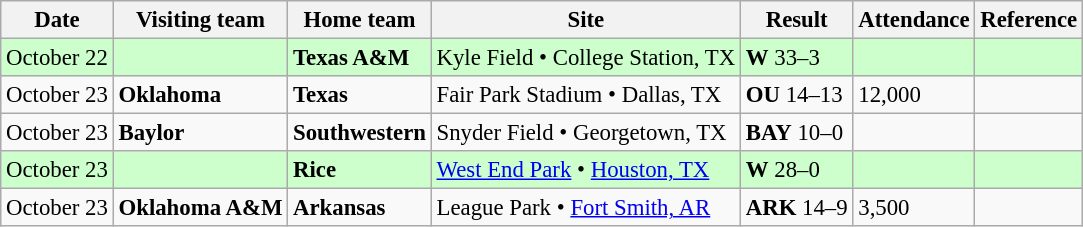<table class="wikitable" style="font-size:95%;">
<tr>
<th>Date</th>
<th>Visiting team</th>
<th>Home team</th>
<th>Site</th>
<th>Result</th>
<th>Attendance</th>
<th class="unsortable">Reference</th>
</tr>
<tr bgcolor=ccffcc>
<td>October 22</td>
<td></td>
<td><strong>Texas A&M</strong></td>
<td>Kyle Field • College Station, TX</td>
<td><strong>W</strong> 33–3</td>
<td></td>
<td></td>
</tr>
<tr bgcolor=>
<td>October 23</td>
<td><strong>Oklahoma</strong></td>
<td><strong>Texas</strong></td>
<td>Fair Park Stadium • Dallas, TX</td>
<td><strong>OU</strong> 14–13</td>
<td>12,000</td>
<td></td>
</tr>
<tr bgcolor=>
<td>October 23</td>
<td><strong>Baylor</strong></td>
<td><strong>Southwestern</strong></td>
<td>Snyder Field • Georgetown, TX</td>
<td><strong>BAY</strong> 10–0</td>
<td></td>
<td></td>
</tr>
<tr bgcolor=ccffcc>
<td>October 23</td>
<td></td>
<td><strong>Rice</strong></td>
<td><a href='#'>West End Park</a> • <a href='#'>Houston, TX</a></td>
<td><strong>W</strong> 28–0</td>
<td></td>
<td></td>
</tr>
<tr bgcolor=>
<td>October 23</td>
<td><strong>Oklahoma A&M</strong></td>
<td><strong>Arkansas</strong></td>
<td>League Park • <a href='#'>Fort Smith, AR</a></td>
<td><strong>ARK</strong> 14–9</td>
<td>3,500</td>
<td></td>
</tr>
</table>
